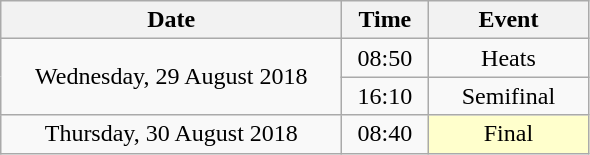<table class = "wikitable" style="text-align:center;">
<tr>
<th width=220>Date</th>
<th width=50>Time</th>
<th width=100>Event</th>
</tr>
<tr>
<td rowspan="2">Wednesday, 29 August 2018</td>
<td>08:50</td>
<td>Heats</td>
</tr>
<tr>
<td>16:10</td>
<td>Semifinal</td>
</tr>
<tr>
<td>Thursday, 30 August 2018</td>
<td>08:40</td>
<td bgcolor=ffffcc>Final</td>
</tr>
</table>
